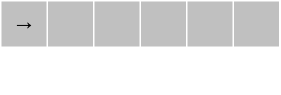<table border="0" cellpadding="0" cellspacing="1" style="text-align:center; background-color: white; color: black;">
<tr style="height:30px; background-color: silver;">
<td style="width:30px;">→</td>
<td style="width:30px;"></td>
<td style="width:30px;"> </td>
<td style="width:30px;"> </td>
<td style="width:30px;"></td>
<td style="width:30px;"> </td>
</tr>
<tr style="height:30px; background-color:white; color: black;">
<td style="width:30px;"> </td>
<td style="width:30px;"> </td>
<td style="width:30px;"></td>
<td style="width:30px;"> </td>
<td style="width:30px;"> </td>
<td style="width:30px;"> </td>
</tr>
</table>
